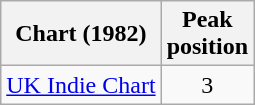<table class="wikitable sortable">
<tr>
<th scope="col">Chart (1982)</th>
<th scope="col">Peak<br>position</th>
</tr>
<tr>
<td><a href='#'>UK Indie Chart</a></td>
<td style="text-align:center;">3</td>
</tr>
</table>
